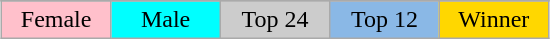<table class="wikitable" style="margin:1em auto; text-align:center;">
<tr>
</tr>
<tr>
<td style="background:pink;" width="15%">Female</td>
<td style="background:cyan;" width="15%">Male</td>
<td style="background:#CCCCCC;" width="15%">Top 24</td>
<td style="background:#8AB8E6" width="15%">Top 12</td>
<td style="background:gold;" width="15%">Winner</td>
</tr>
</table>
